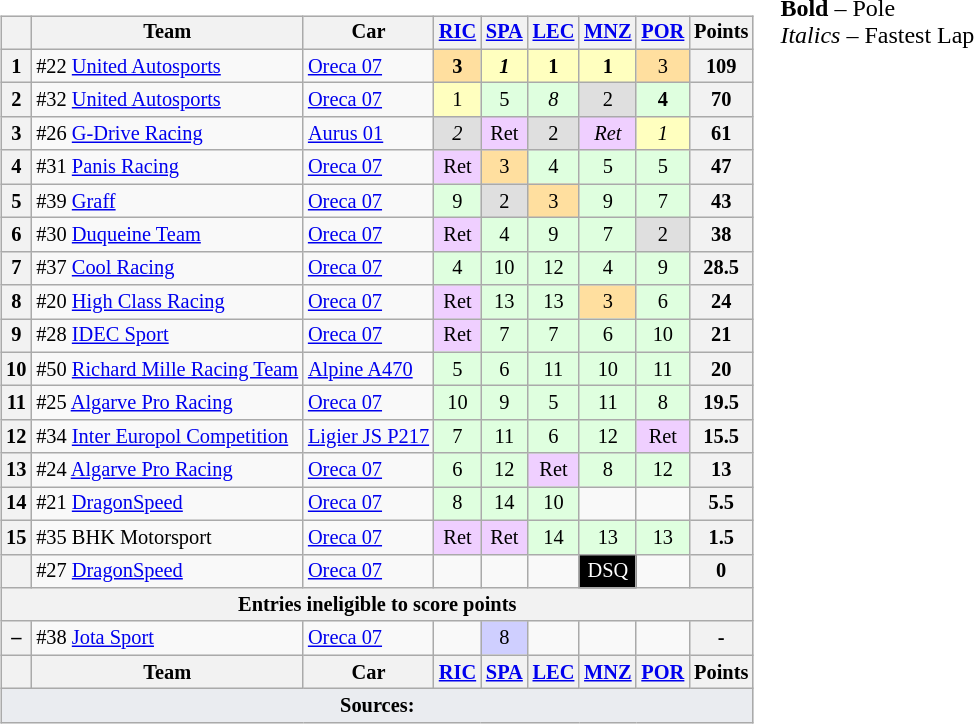<table>
<tr>
<td valign="top"><br><table class="wikitable" style="font-size:85%; text-align:center;">
<tr>
<th></th>
<th>Team</th>
<th>Car</th>
<th><a href='#'>RIC</a><br></th>
<th><a href='#'>SPA</a><br></th>
<th><a href='#'>LEC</a><br></th>
<th><a href='#'>MNZ</a><br></th>
<th><a href='#'>POR</a><br></th>
<th>Points</th>
</tr>
<tr>
<th>1</th>
<td align=left> #22 <a href='#'>United Autosports</a></td>
<td align=left><a href='#'>Oreca 07</a></td>
<td style="background:#ffdf9f;"><strong>3</strong></td>
<td style="background:#ffffbf;"><strong><em>1</em></strong></td>
<td style="background:#ffffbf;"><strong>1</strong></td>
<td style="background:#ffffbf;"><strong>1</strong></td>
<td style="background:#ffdf9f;">3</td>
<th>109</th>
</tr>
<tr>
<th>2</th>
<td align=left> #32 <a href='#'>United Autosports</a></td>
<td align=left><a href='#'>Oreca 07</a></td>
<td style="background:#ffffbf;">1</td>
<td style="background:#dfffdf;">5</td>
<td style="background:#dfffdf;"><em>8</em></td>
<td style="background:#dfdfdf;">2</td>
<td style="background:#dfffdf;"><strong>4</strong></td>
<th>70</th>
</tr>
<tr>
<th>3</th>
<td align=left> #26 <a href='#'>G-Drive Racing</a></td>
<td align=left><a href='#'>Aurus 01</a></td>
<td style="background:#dfdfdf;"><em>2</em></td>
<td style="background:#efcfff;">Ret</td>
<td style="background:#dfdfdf;">2</td>
<td style="background:#efcfff;"><em>Ret</em></td>
<td style="background:#ffffbf;"><em>1</em></td>
<th>61</th>
</tr>
<tr>
<th>4</th>
<td align=left> #31 <a href='#'>Panis Racing</a></td>
<td align=left><a href='#'>Oreca 07</a></td>
<td style="background:#efcfff;">Ret</td>
<td style="background:#ffdf9f;">3</td>
<td style="background:#dfffdf;">4</td>
<td style="background:#dfffdf;">5</td>
<td style="background:#dfffdf;">5</td>
<th>47</th>
</tr>
<tr>
<th>5</th>
<td align=left> #39 <a href='#'>Graff</a></td>
<td align=left><a href='#'>Oreca 07</a></td>
<td style="background:#dfffdf;">9</td>
<td style="background:#dfdfdf;">2</td>
<td style="background:#ffdf9f;">3</td>
<td style="background:#dfffdf;">9</td>
<td style="background:#dfffdf;">7</td>
<th>43</th>
</tr>
<tr>
<th>6</th>
<td align=left> #30 <a href='#'>Duqueine Team</a></td>
<td align=left><a href='#'>Oreca 07</a></td>
<td style="background:#efcfff;">Ret</td>
<td style="background:#dfffdf;">4</td>
<td style="background:#dfffdf;">9</td>
<td style="background:#dfffdf;">7</td>
<td style="background:#dfdfdf;">2</td>
<th>38</th>
</tr>
<tr>
<th>7</th>
<td align=left> #37 <a href='#'>Cool Racing</a></td>
<td align=left><a href='#'>Oreca 07</a></td>
<td style="background:#dfffdf;">4</td>
<td style="background:#dfffdf;">10</td>
<td style="background:#dfffdf;">12</td>
<td style="background:#dfffdf;">4</td>
<td style="background:#dfffdf;">9</td>
<th>28.5</th>
</tr>
<tr>
<th>8</th>
<td align=left> #20 <a href='#'>High Class Racing</a></td>
<td align=left><a href='#'>Oreca 07</a></td>
<td style="background:#efcfff;">Ret</td>
<td style="background:#dfffdf;">13</td>
<td style="background:#dfffdf;">13</td>
<td style="background:#ffdf9f;">3</td>
<td style="background:#dfffdf;">6</td>
<th>24</th>
</tr>
<tr>
<th>9</th>
<td align=left> #28 <a href='#'>IDEC Sport</a></td>
<td align=left><a href='#'>Oreca 07</a></td>
<td style="background:#efcfff;">Ret</td>
<td style="background:#dfffdf;">7</td>
<td style="background:#dfffdf;">7</td>
<td style="background:#dfffdf;">6</td>
<td style="background:#dfffdf;">10</td>
<th>21</th>
</tr>
<tr>
<th>10</th>
<td align=left> #50 <a href='#'>Richard Mille Racing Team</a></td>
<td align=left><a href='#'>Alpine A470</a></td>
<td style="background:#dfffdf;">5</td>
<td style="background:#dfffdf;">6</td>
<td style="background:#dfffdf;">11</td>
<td style="background:#dfffdf;">10</td>
<td style="background:#dfffdf;">11</td>
<th>20</th>
</tr>
<tr>
<th>11</th>
<td align=left> #25 <a href='#'>Algarve Pro Racing</a></td>
<td align=left><a href='#'>Oreca 07</a></td>
<td style="background:#dfffdf;">10</td>
<td style="background:#dfffdf;">9</td>
<td style="background:#dfffdf;">5</td>
<td style="background:#dfffdf;">11</td>
<td style="background:#dfffdf;">8</td>
<th>19.5</th>
</tr>
<tr>
<th>12</th>
<td align=left> #34 <a href='#'>Inter Europol Competition</a></td>
<td align=left><a href='#'>Ligier JS P217</a></td>
<td style="background:#dfffdf;">7</td>
<td style="background:#dfffdf;">11</td>
<td style="background:#dfffdf;">6</td>
<td style="background:#dfffdf;">12</td>
<td style="background:#efcfff;">Ret</td>
<th>15.5</th>
</tr>
<tr>
<th>13</th>
<td align=left> #24 <a href='#'>Algarve Pro Racing</a></td>
<td align=left><a href='#'>Oreca 07</a></td>
<td style="background:#dfffdf;">6</td>
<td style="background:#dfffdf;">12</td>
<td style="background:#efcfff;">Ret</td>
<td style="background:#dfffdf;">8</td>
<td style="background:#dfffdf;">12</td>
<th>13</th>
</tr>
<tr>
<th>14</th>
<td align=left> #21 <a href='#'>DragonSpeed</a></td>
<td align=left><a href='#'>Oreca 07</a></td>
<td style="background:#dfffdf;">8</td>
<td style="background:#dfffdf;">14</td>
<td style="background:#dfffdf;">10</td>
<td></td>
<td></td>
<th>5.5</th>
</tr>
<tr>
<th>15</th>
<td align=left> #35 BHK Motorsport</td>
<td align=left><a href='#'>Oreca 07</a></td>
<td style="background:#efcfff;">Ret</td>
<td style="background:#efcfff;">Ret</td>
<td style="background:#dfffdf;">14</td>
<td style="background:#dfffdf;">13</td>
<td style="background:#dfffdf;">13</td>
<th>1.5</th>
</tr>
<tr>
<th></th>
<td align=left> #27 <a href='#'>DragonSpeed</a></td>
<td align=left><a href='#'>Oreca 07</a></td>
<td></td>
<td></td>
<td></td>
<td style="background-color:#000000; color:white">DSQ</td>
<td></td>
<th>0</th>
</tr>
<tr>
<th colspan=9>Entries ineligible to score points</th>
</tr>
<tr>
<th>–</th>
<td align=left> #38 <a href='#'>Jota Sport</a></td>
<td align=left><a href='#'>Oreca 07</a></td>
<td></td>
<td style="background:#cfcfff;">8</td>
<td></td>
<td></td>
<td></td>
<th>-</th>
</tr>
<tr>
<th></th>
<th>Team</th>
<th>Car</th>
<th><a href='#'>RIC</a><br></th>
<th><a href='#'>SPA</a><br></th>
<th><a href='#'>LEC</a><br></th>
<th><a href='#'>MNZ</a><br></th>
<th><a href='#'>POR</a><br></th>
<th>Points</th>
</tr>
<tr class="sortbottom">
<td colspan="9" style="background-color:#EAECF0;text-align:center"><strong>Sources:</strong></td>
</tr>
</table>
</td>
<td valign="top"><br>
<span><strong>Bold</strong> – Pole<br><em>Italics</em> – Fastest Lap</span></td>
</tr>
</table>
